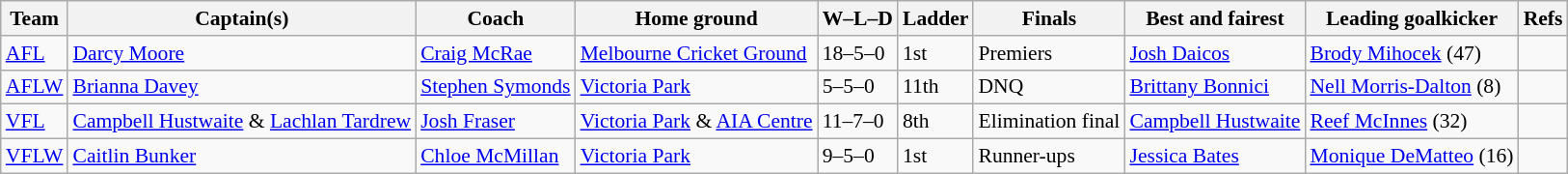<table class="wikitable" style="font-size:90%;">
<tr>
<th>Team</th>
<th>Captain(s)</th>
<th>Coach</th>
<th>Home ground</th>
<th>W–L–D</th>
<th>Ladder</th>
<th>Finals</th>
<th>Best and fairest</th>
<th>Leading goalkicker</th>
<th>Refs</th>
</tr>
<tr>
<td><a href='#'>AFL</a></td>
<td><a href='#'>Darcy Moore</a></td>
<td><a href='#'>Craig McRae</a></td>
<td><a href='#'>Melbourne Cricket Ground</a></td>
<td>18–5–0</td>
<td>1st</td>
<td>Premiers</td>
<td><a href='#'>Josh Daicos</a></td>
<td><a href='#'>Brody Mihocek</a> (47)</td>
<td style="text-align:center;"></td>
</tr>
<tr>
<td><a href='#'>AFLW</a></td>
<td><a href='#'>Brianna Davey</a></td>
<td><a href='#'>Stephen Symonds</a></td>
<td><a href='#'>Victoria Park</a></td>
<td>5–5–0</td>
<td>11th</td>
<td>DNQ</td>
<td><a href='#'>Brittany Bonnici</a></td>
<td><a href='#'>Nell Morris-Dalton</a> (8)</td>
<td style="text-align:center;"></td>
</tr>
<tr>
<td><a href='#'>VFL</a></td>
<td><a href='#'>Campbell Hustwaite</a> & <a href='#'>Lachlan Tardrew</a></td>
<td><a href='#'>Josh Fraser</a></td>
<td><a href='#'>Victoria Park</a> & <a href='#'>AIA Centre</a></td>
<td>11–7–0</td>
<td>8th</td>
<td>Elimination final</td>
<td><a href='#'>Campbell Hustwaite</a></td>
<td><a href='#'>Reef McInnes</a> (32)</td>
<td style="text-align:center;"></td>
</tr>
<tr>
<td><a href='#'>VFLW</a></td>
<td><a href='#'>Caitlin Bunker</a></td>
<td><a href='#'>Chloe McMillan</a></td>
<td><a href='#'>Victoria Park</a></td>
<td>9–5–0</td>
<td>1st</td>
<td>Runner-ups</td>
<td><a href='#'>Jessica Bates</a></td>
<td><a href='#'>Monique DeMatteo</a> (16)</td>
<td style="text-align:center;"></td>
</tr>
</table>
